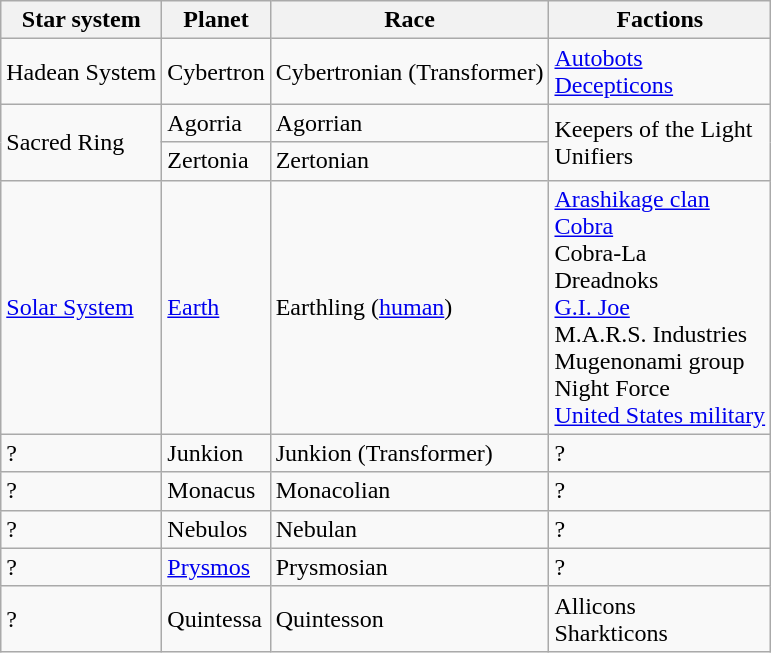<table class="wikitable">
<tr>
<th>Star system</th>
<th>Planet</th>
<th>Race</th>
<th>Factions</th>
</tr>
<tr>
<td>Hadean System</td>
<td>Cybertron</td>
<td>Cybertronian (Transformer)</td>
<td><a href='#'>Autobots</a><br><a href='#'>Decepticons</a></td>
</tr>
<tr>
<td rowspan="2">Sacred Ring</td>
<td>Agorria</td>
<td>Agorrian</td>
<td rowspan="2">Keepers of the Light<br>Unifiers</td>
</tr>
<tr>
<td>Zertonia</td>
<td>Zertonian</td>
</tr>
<tr>
<td><a href='#'>Solar System</a></td>
<td><a href='#'>Earth</a></td>
<td>Earthling (<a href='#'>human</a>)</td>
<td><a href='#'>Arashikage clan</a><br><a href='#'>Cobra</a><br>Cobra-La<br>Dreadnoks<br><a href='#'>G.I. Joe</a><br>M.A.R.S. Industries<br>Mugenonami group<br>Night Force<br><a href='#'>United States military</a></td>
</tr>
<tr>
<td>?</td>
<td>Junkion</td>
<td>Junkion (Transformer)</td>
<td>?</td>
</tr>
<tr>
<td>?</td>
<td>Monacus</td>
<td>Monacolian</td>
<td>?</td>
</tr>
<tr>
<td>?</td>
<td>Nebulos</td>
<td>Nebulan</td>
<td>?</td>
</tr>
<tr>
<td>?</td>
<td><a href='#'>Prysmos</a></td>
<td>Prysmosian</td>
<td>?</td>
</tr>
<tr>
<td>?</td>
<td>Quintessa</td>
<td>Quintesson</td>
<td>Allicons<br>Sharkticons</td>
</tr>
</table>
